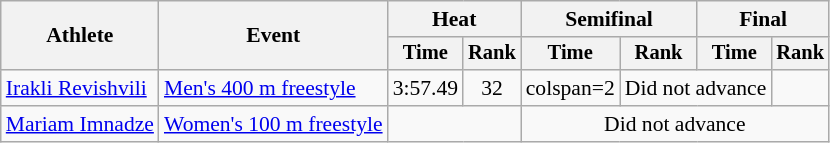<table class=wikitable style="font-size:90%">
<tr>
<th rowspan="2">Athlete</th>
<th rowspan="2">Event</th>
<th colspan="2">Heat</th>
<th colspan="2">Semifinal</th>
<th colspan="2">Final</th>
</tr>
<tr style="font-size:95%">
<th>Time</th>
<th>Rank</th>
<th>Time</th>
<th>Rank</th>
<th>Time</th>
<th>Rank</th>
</tr>
<tr align=center>
<td align=left><a href='#'>Irakli Revishvili</a></td>
<td align=left><a href='#'>Men's 400 m freestyle</a></td>
<td>3:57.49</td>
<td>32</td>
<td>colspan=2 </td>
<td colspan="2">Did not advance</td>
</tr>
<tr align=center>
<td align=left><a href='#'>Mariam Imnadze</a></td>
<td align=left><a href='#'>Women's 100 m freestyle</a></td>
<td colspan="2"></td>
<td colspan="4">Did not advance</td>
</tr>
</table>
